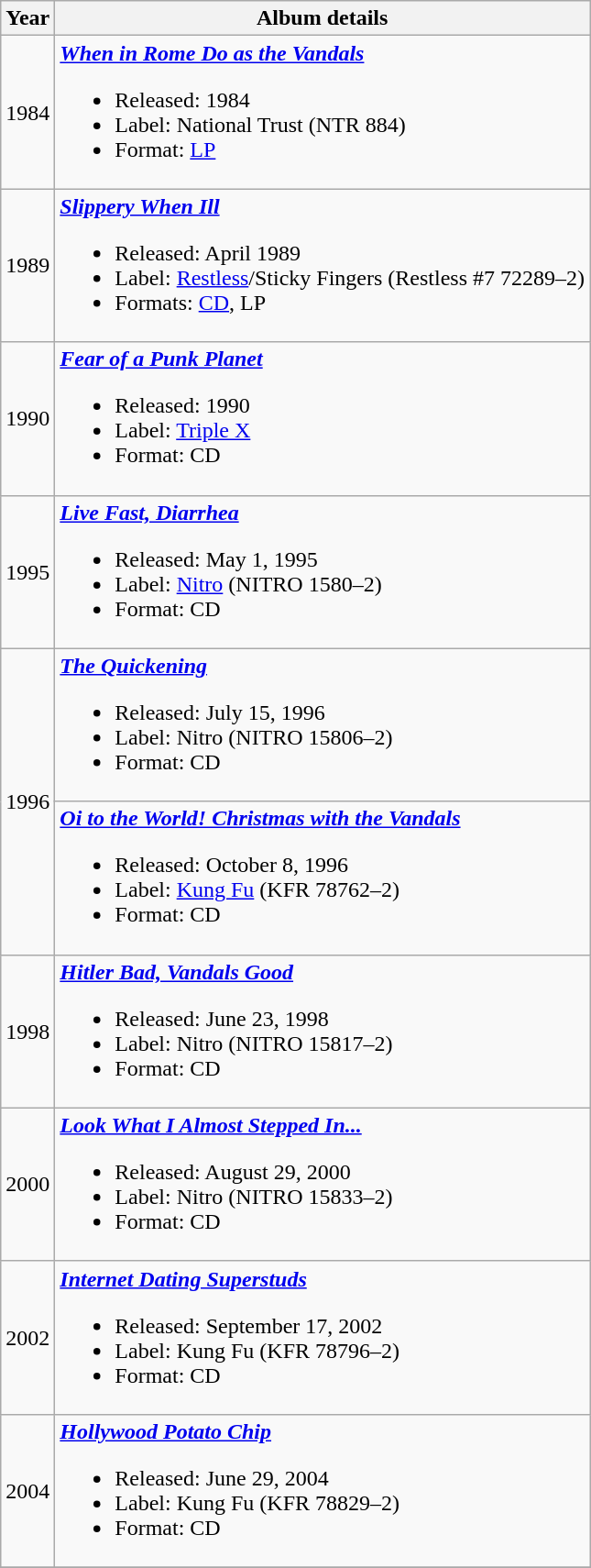<table class ="wikitable">
<tr>
<th>Year</th>
<th>Album details</th>
</tr>
<tr>
<td>1984</td>
<td><strong><em><a href='#'>When in Rome Do as the Vandals</a></em></strong><br><ul><li>Released: 1984</li><li>Label: National Trust (NTR 884)</li><li>Format: <a href='#'>LP</a></li></ul></td>
</tr>
<tr>
<td>1989</td>
<td><strong><em><a href='#'>Slippery When Ill</a></em></strong><br><ul><li>Released: April 1989</li><li>Label: <a href='#'>Restless</a>/Sticky Fingers (Restless #7 72289–2)</li><li>Formats: <a href='#'>CD</a>, LP</li></ul></td>
</tr>
<tr>
<td>1990</td>
<td><strong><em><a href='#'>Fear of a Punk Planet</a></em></strong><br><ul><li>Released: 1990</li><li>Label: <a href='#'>Triple X</a></li><li>Format: CD</li></ul></td>
</tr>
<tr>
<td>1995</td>
<td><strong><em><a href='#'>Live Fast, Diarrhea</a></em></strong><br><ul><li>Released: May 1, 1995</li><li>Label: <a href='#'>Nitro</a> (NITRO 1580–2)</li><li>Format: CD</li></ul></td>
</tr>
<tr>
<td rowspan="2">1996</td>
<td><strong><em><a href='#'>The Quickening</a></em></strong><br><ul><li>Released: July 15, 1996</li><li>Label: Nitro (NITRO 15806–2)</li><li>Format: CD</li></ul></td>
</tr>
<tr>
<td><strong><em><a href='#'>Oi to the World! Christmas with the Vandals</a></em></strong><br><ul><li>Released: October 8, 1996</li><li>Label: <a href='#'>Kung Fu</a> (KFR 78762–2)</li><li>Format: CD</li></ul></td>
</tr>
<tr>
<td>1998</td>
<td><strong><em><a href='#'>Hitler Bad, Vandals Good</a></em></strong><br><ul><li>Released: June 23, 1998</li><li>Label: Nitro (NITRO 15817–2)</li><li>Format: CD</li></ul></td>
</tr>
<tr>
<td>2000</td>
<td><strong><em><a href='#'>Look What I Almost Stepped In...</a></em></strong><br><ul><li>Released: August 29, 2000</li><li>Label: Nitro (NITRO 15833–2)</li><li>Format: CD</li></ul></td>
</tr>
<tr>
<td>2002</td>
<td><strong><em><a href='#'>Internet Dating Superstuds</a></em></strong><br><ul><li>Released: September 17, 2002</li><li>Label: Kung Fu (KFR 78796–2)</li><li>Format: CD</li></ul></td>
</tr>
<tr>
<td>2004</td>
<td><strong><em><a href='#'>Hollywood Potato Chip</a></em></strong><br><ul><li>Released: June 29, 2004</li><li>Label: Kung Fu (KFR 78829–2)</li><li>Format: CD</li></ul></td>
</tr>
<tr>
</tr>
</table>
